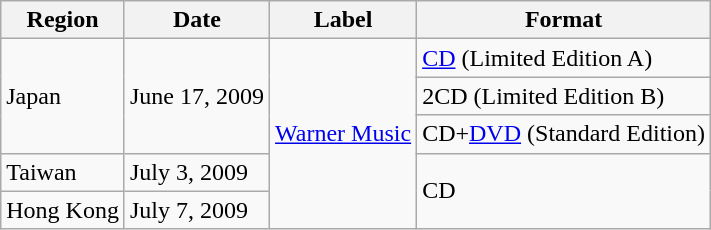<table class="wikitable">
<tr>
<th>Region</th>
<th>Date</th>
<th>Label</th>
<th>Format</th>
</tr>
<tr>
<td rowspan="3">Japan</td>
<td rowspan="3">June 17, 2009</td>
<td rowspan="5"><a href='#'>Warner Music</a></td>
<td><a href='#'>CD</a> (Limited Edition A)</td>
</tr>
<tr>
<td>2CD (Limited Edition B)</td>
</tr>
<tr>
<td>CD+<a href='#'>DVD</a> (Standard Edition)</td>
</tr>
<tr>
<td>Taiwan</td>
<td>July 3, 2009</td>
<td rowspan="2">CD</td>
</tr>
<tr>
<td>Hong Kong</td>
<td>July 7, 2009</td>
</tr>
</table>
